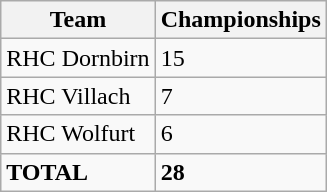<table class="wikitable">
<tr>
<th>Team</th>
<th>Championships</th>
</tr>
<tr>
<td>RHC Dornbirn</td>
<td>15</td>
</tr>
<tr>
<td>RHC Villach</td>
<td>7</td>
</tr>
<tr>
<td>RHC Wolfurt</td>
<td>6</td>
</tr>
<tr>
<td><strong>TOTAL</strong></td>
<td><strong>28</strong></td>
</tr>
</table>
